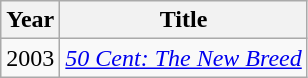<table class="wikitable plainrowheaders sortable" style="margin-right: 0;">
<tr>
<th>Year</th>
<th>Title</th>
</tr>
<tr>
<td>2003</td>
<td><em><a href='#'>50 Cent: The New Breed</a></em></td>
</tr>
</table>
